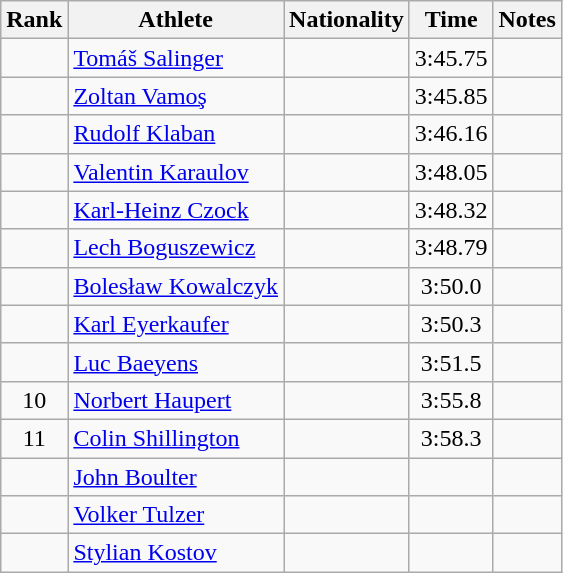<table class="wikitable sortable" style="text-align:center">
<tr>
<th>Rank</th>
<th>Athlete</th>
<th>Nationality</th>
<th>Time</th>
<th>Notes</th>
</tr>
<tr>
<td></td>
<td align=left><a href='#'>Tomáš Salinger</a></td>
<td align=left></td>
<td>3:45.75</td>
<td></td>
</tr>
<tr>
<td></td>
<td align=left><a href='#'>Zoltan Vamoş</a></td>
<td align=left></td>
<td>3:45.85</td>
<td></td>
</tr>
<tr>
<td></td>
<td align=left><a href='#'>Rudolf Klaban</a></td>
<td align=left></td>
<td>3:46.16</td>
<td></td>
</tr>
<tr>
<td></td>
<td align=left><a href='#'>Valentin Karaulov</a></td>
<td align=left></td>
<td>3:48.05</td>
<td></td>
</tr>
<tr>
<td></td>
<td align=left><a href='#'>Karl-Heinz Czock</a></td>
<td align=left></td>
<td>3:48.32</td>
<td></td>
</tr>
<tr>
<td></td>
<td align=left><a href='#'>Lech Boguszewicz</a></td>
<td align=left></td>
<td>3:48.79</td>
<td></td>
</tr>
<tr>
<td></td>
<td align=left><a href='#'>Bolesław Kowalczyk</a></td>
<td align=left></td>
<td>3:50.0</td>
<td></td>
</tr>
<tr>
<td></td>
<td align=left><a href='#'>Karl Eyerkaufer</a></td>
<td align=left></td>
<td>3:50.3</td>
<td></td>
</tr>
<tr>
<td></td>
<td align=left><a href='#'>Luc Baeyens</a></td>
<td align=left></td>
<td>3:51.5</td>
<td></td>
</tr>
<tr>
<td>10</td>
<td align=left><a href='#'>Norbert Haupert</a></td>
<td align=left></td>
<td>3:55.8</td>
<td></td>
</tr>
<tr>
<td>11</td>
<td align=left><a href='#'>Colin Shillington</a></td>
<td align=left></td>
<td>3:58.3</td>
<td></td>
</tr>
<tr>
<td></td>
<td align=left><a href='#'>John Boulter</a></td>
<td align=left></td>
<td></td>
<td></td>
</tr>
<tr>
<td></td>
<td align=left><a href='#'>Volker Tulzer</a></td>
<td align=left></td>
<td></td>
<td></td>
</tr>
<tr>
<td></td>
<td align=left><a href='#'>Stylian Kostov</a></td>
<td align=left></td>
<td></td>
<td></td>
</tr>
</table>
